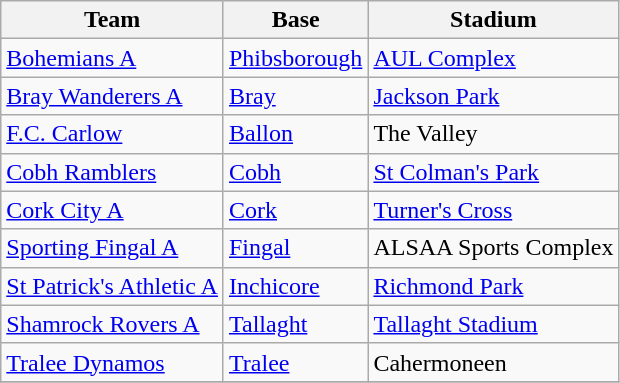<table class="wikitable sortable">
<tr>
<th>Team</th>
<th>Base</th>
<th>Stadium</th>
</tr>
<tr>
<td><a href='#'>Bohemians A</a></td>
<td><a href='#'>Phibsborough</a></td>
<td><a href='#'>AUL Complex</a></td>
</tr>
<tr>
<td><a href='#'>Bray Wanderers A</a></td>
<td><a href='#'>Bray</a></td>
<td><a href='#'>Jackson Park</a></td>
</tr>
<tr>
<td><a href='#'>F.C. Carlow</a></td>
<td><a href='#'>Ballon</a></td>
<td>The Valley</td>
</tr>
<tr>
<td><a href='#'>Cobh Ramblers</a></td>
<td><a href='#'>Cobh</a></td>
<td><a href='#'>St Colman's Park</a></td>
</tr>
<tr>
<td><a href='#'>Cork City A</a></td>
<td><a href='#'>Cork</a></td>
<td><a href='#'>Turner's Cross</a></td>
</tr>
<tr>
<td><a href='#'>Sporting Fingal A</a></td>
<td><a href='#'>Fingal</a></td>
<td>ALSAA Sports Complex</td>
</tr>
<tr>
<td><a href='#'>St Patrick's Athletic A</a></td>
<td><a href='#'>Inchicore</a></td>
<td><a href='#'>Richmond Park</a></td>
</tr>
<tr>
<td><a href='#'>Shamrock Rovers A</a></td>
<td><a href='#'>Tallaght</a></td>
<td><a href='#'>Tallaght Stadium</a></td>
</tr>
<tr>
<td><a href='#'>Tralee Dynamos</a></td>
<td><a href='#'>Tralee</a></td>
<td>Cahermoneen</td>
</tr>
<tr>
</tr>
</table>
